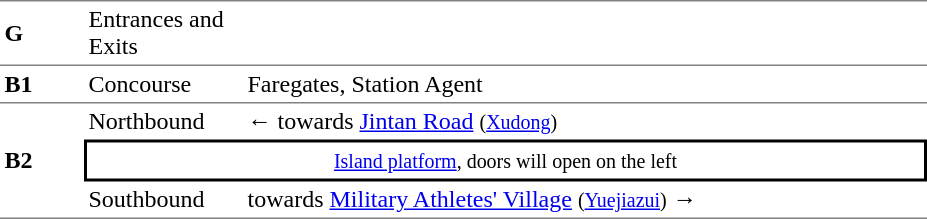<table table border=0 cellspacing=0 cellpadding=3>
<tr>
<td style="border-top:solid 1px gray;border-bottom:solid 0px gray;" width=50><strong>G</strong></td>
<td style="border-top:solid 1px gray;border-bottom:solid 0px gray;" width=100>Entrances and Exits</td>
<td style="border-top:solid 1px gray;border-bottom:solid 0px gray;" width=450></td>
</tr>
<tr>
<td style="border-top:solid 1px gray;border-bottom:solid 1px gray;" width=50><strong>B1</strong></td>
<td style="border-top:solid 1px gray;border-bottom:solid 1px gray;" width=100>Concourse</td>
<td style="border-top:solid 1px gray;border-bottom:solid 1px gray;" width=450>Faregates, Station Agent</td>
</tr>
<tr>
<td style="border-bottom:solid 1px gray;" rowspan=3><strong>B2</strong></td>
<td>Northbound</td>
<td>←  towards <a href='#'>Jintan Road</a> <small>(<a href='#'>Xudong</a>)</small></td>
</tr>
<tr>
<td style="border-right:solid 2px black;border-left:solid 2px black;border-top:solid 2px black;border-bottom:solid 2px black;text-align:center;" colspan=2><small><a href='#'>Island platform</a>, doors will open on the left</small></td>
</tr>
<tr>
<td style="border-bottom:solid 1px gray;">Southbound</td>
<td style="border-bottom:solid 1px gray;"> towards <a href='#'>Military Athletes' Village</a> <small>(<a href='#'>Yuejiazui</a>)</small> →</td>
</tr>
</table>
